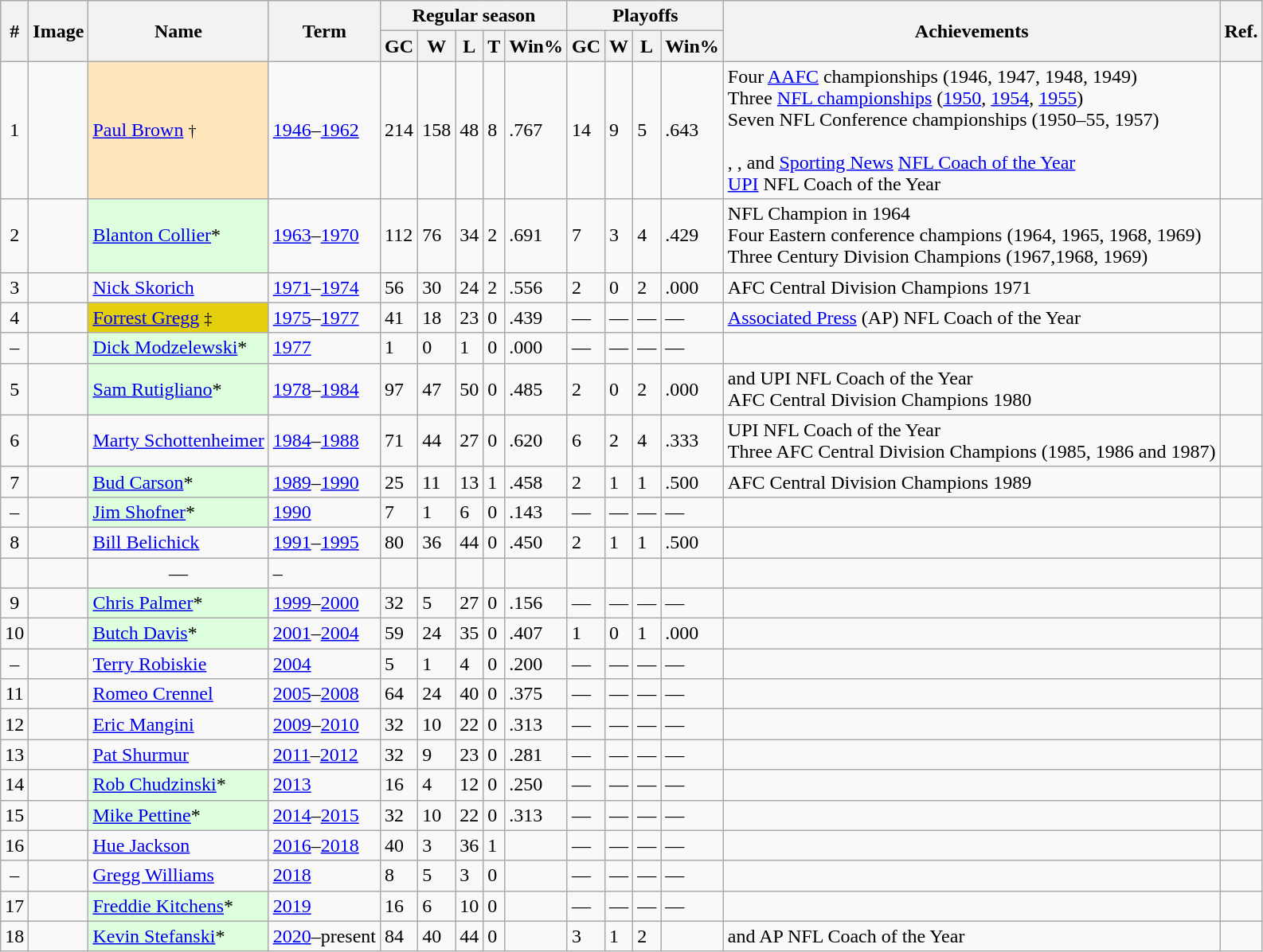<table class="wikitable sortable">
<tr>
<th rowspan="2" class="unsortable">#</th>
<th rowspan="2">Image</th>
<th rowspan="2">Name</th>
<th rowspan="2">Term</th>
<th colspan="5">Regular season</th>
<th colspan="4">Playoffs</th>
<th rowspan="2" class="unsortable">Achievements</th>
<th rowspan="2" class="unsortable">Ref.</th>
</tr>
<tr>
<th>GC</th>
<th>W</th>
<th>L</th>
<th>T</th>
<th>Win%</th>
<th>GC</th>
<th>W</th>
<th>L</th>
<th>Win%</th>
</tr>
<tr>
<td align=center>1</td>
<td></td>
<td style="background-color:#FFE6BD"><a href='#'>Paul Brown</a> <small>†</small></td>
<td><a href='#'>1946</a>–<a href='#'>1962</a></td>
<td>214</td>
<td>158</td>
<td>48</td>
<td>8</td>
<td>.767</td>
<td>14</td>
<td>9</td>
<td>5</td>
<td>.643</td>
<td>Four <a href='#'>AAFC</a> championships (1946, 1947, 1948, 1949)<br>Three <a href='#'>NFL championships</a> (<a href='#'>1950</a>, <a href='#'>1954</a>, <a href='#'>1955</a>)<br>Seven NFL Conference championships (1950–55, 1957)<br><br>, , and  <a href='#'>Sporting News</a> <a href='#'>NFL Coach of the Year</a><br> <a href='#'>UPI</a> NFL Coach of the Year</td>
<td align="center"></td>
</tr>
<tr>
<td align=center>2</td>
<td></td>
<td style="background-color:#ddffdd"><a href='#'>Blanton Collier</a>*</td>
<td><a href='#'>1963</a>–<a href='#'>1970</a></td>
<td>112</td>
<td>76</td>
<td>34</td>
<td>2</td>
<td>.691</td>
<td>7</td>
<td>3</td>
<td>4</td>
<td>.429</td>
<td>NFL Champion in 1964<br> Four Eastern conference champions (1964, 1965, 1968, 1969)<br>Three Century Division Champions (1967,1968, 1969)<br></td>
<td align="center"></td>
</tr>
<tr>
<td align=center>3</td>
<td></td>
<td><a href='#'>Nick Skorich</a></td>
<td><a href='#'>1971</a>–<a href='#'>1974</a></td>
<td>56</td>
<td>30</td>
<td>24</td>
<td>2</td>
<td>.556</td>
<td>2</td>
<td>0</td>
<td>2</td>
<td>.000</td>
<td>AFC Central Division Champions 1971</td>
<td align="center"></td>
</tr>
<tr>
<td align=center>4</td>
<td></td>
<td style="background-color:#E4D00A"><a href='#'>Forrest Gregg</a> <small>‡</small></td>
<td><a href='#'>1975</a>–<a href='#'>1977</a></td>
<td>41</td>
<td>18</td>
<td>23</td>
<td>0</td>
<td>.439</td>
<td>—</td>
<td>—</td>
<td>—</td>
<td>—</td>
<td> <a href='#'>Associated Press</a> (AP) NFL Coach of the Year</td>
<td align="center"></td>
</tr>
<tr>
<td align=center>–</td>
<td></td>
<td style="background-color:#ddffdd"><a href='#'>Dick Modzelewski</a>*</td>
<td><a href='#'>1977</a></td>
<td>1</td>
<td>0</td>
<td>1</td>
<td>0</td>
<td>.000</td>
<td>—</td>
<td>—</td>
<td>—</td>
<td>—</td>
<td></td>
<td align="center"></td>
</tr>
<tr>
<td align=center>5</td>
<td></td>
<td style="background-color:#ddffdd"><a href='#'>Sam Rutigliano</a>*</td>
<td><a href='#'>1978</a>–<a href='#'>1984</a></td>
<td>97</td>
<td>47</td>
<td>50</td>
<td>0</td>
<td>.485</td>
<td>2</td>
<td>0</td>
<td>2</td>
<td>.000</td>
<td> and  UPI NFL Coach of the Year <br>AFC Central Division Champions 1980</td>
<td align="center"></td>
</tr>
<tr>
<td align=center>6</td>
<td></td>
<td><a href='#'>Marty Schottenheimer</a></td>
<td><a href='#'>1984</a>–<a href='#'>1988</a></td>
<td>71</td>
<td>44</td>
<td>27</td>
<td>0</td>
<td>.620</td>
<td>6</td>
<td>2</td>
<td>4</td>
<td>.333</td>
<td> UPI NFL Coach of the Year<br>Three AFC Central Division Champions (1985, 1986 and 1987)</td>
<td align="center"></td>
</tr>
<tr>
<td align=center>7</td>
<td></td>
<td style="background-color:#ddffdd"><a href='#'>Bud Carson</a>*</td>
<td><a href='#'>1989</a>–<a href='#'>1990</a></td>
<td>25</td>
<td>11</td>
<td>13</td>
<td>1</td>
<td>.458</td>
<td>2</td>
<td>1</td>
<td>1</td>
<td>.500</td>
<td>AFC Central Division Champions 1989</td>
<td align="center"></td>
</tr>
<tr>
<td align=center>–</td>
<td></td>
<td style="background-color:#ddffdd"><a href='#'>Jim Shofner</a>*</td>
<td><a href='#'>1990</a></td>
<td>7</td>
<td>1</td>
<td>6</td>
<td>0</td>
<td>.143</td>
<td>—</td>
<td>—</td>
<td>—</td>
<td>—</td>
<td></td>
<td align="center"></td>
</tr>
<tr>
<td align=center>8</td>
<td></td>
<td><a href='#'>Bill Belichick</a></td>
<td><a href='#'>1991</a>–<a href='#'>1995</a></td>
<td>80</td>
<td>36</td>
<td>44</td>
<td>0</td>
<td>.450</td>
<td>2</td>
<td>1</td>
<td>1</td>
<td>.500</td>
<td></td>
<td align="center"></td>
</tr>
<tr>
<td></td>
<td></td>
<td align="center">— </td>
<td>–</td>
<td></td>
<td></td>
<td></td>
<td></td>
<td></td>
<td></td>
<td></td>
<td></td>
<td></td>
<td></td>
<td></td>
</tr>
<tr>
<td align=center>9</td>
<td></td>
<td style="background-color:#ddffdd"><a href='#'>Chris Palmer</a>*</td>
<td><a href='#'>1999</a>–<a href='#'>2000</a></td>
<td>32</td>
<td>5</td>
<td>27</td>
<td>0</td>
<td>.156</td>
<td>—</td>
<td>—</td>
<td>—</td>
<td>—</td>
<td></td>
<td align="center"></td>
</tr>
<tr>
<td align=center>10</td>
<td></td>
<td style="background-color:#ddffdd"><a href='#'>Butch Davis</a>*</td>
<td><a href='#'>2001</a>–<a href='#'>2004</a></td>
<td>59</td>
<td>24</td>
<td>35</td>
<td>0</td>
<td>.407</td>
<td>1</td>
<td>0</td>
<td>1</td>
<td>.000</td>
<td></td>
<td align="center"></td>
</tr>
<tr>
<td align=center>–</td>
<td></td>
<td><a href='#'>Terry Robiskie</a></td>
<td><a href='#'>2004</a></td>
<td>5</td>
<td>1</td>
<td>4</td>
<td>0</td>
<td>.200</td>
<td>—</td>
<td>—</td>
<td>—</td>
<td>—</td>
<td></td>
<td align="center"></td>
</tr>
<tr>
<td align=center>11</td>
<td></td>
<td><a href='#'>Romeo Crennel</a></td>
<td><a href='#'>2005</a>–<a href='#'>2008</a></td>
<td>64</td>
<td>24</td>
<td>40</td>
<td>0</td>
<td>.375</td>
<td>—</td>
<td>—</td>
<td>—</td>
<td>—</td>
<td></td>
<td align="center"></td>
</tr>
<tr>
<td align=center>12</td>
<td></td>
<td><a href='#'>Eric Mangini</a></td>
<td><a href='#'>2009</a>–<a href='#'>2010</a></td>
<td>32</td>
<td>10</td>
<td>22</td>
<td>0</td>
<td>.313</td>
<td>—</td>
<td>—</td>
<td>—</td>
<td>—</td>
<td></td>
<td align="center"></td>
</tr>
<tr>
<td align=center>13</td>
<td></td>
<td><a href='#'>Pat Shurmur</a></td>
<td><a href='#'>2011</a>–<a href='#'>2012</a></td>
<td>32</td>
<td>9</td>
<td>23</td>
<td>0</td>
<td>.281</td>
<td>—</td>
<td>—</td>
<td>—</td>
<td>—</td>
<td></td>
<td align="center"></td>
</tr>
<tr>
<td align=center>14</td>
<td></td>
<td style="background-color:#ddffdd"><a href='#'>Rob Chudzinski</a>*</td>
<td><a href='#'>2013</a></td>
<td>16</td>
<td>4</td>
<td>12</td>
<td>0</td>
<td>.250</td>
<td>—</td>
<td>—</td>
<td>—</td>
<td>—</td>
<td></td>
<td align="center"></td>
</tr>
<tr>
<td align=center>15</td>
<td></td>
<td style="background-color:#ddffdd"><a href='#'>Mike Pettine</a>*</td>
<td><a href='#'>2014</a>–<a href='#'>2015</a></td>
<td>32</td>
<td>10</td>
<td>22</td>
<td>0</td>
<td>.313</td>
<td>—</td>
<td>—</td>
<td>—</td>
<td>—</td>
<td></td>
<td align="center"></td>
</tr>
<tr>
<td align=center>16</td>
<td></td>
<td><a href='#'>Hue Jackson</a></td>
<td><a href='#'>2016</a>–<a href='#'>2018</a></td>
<td>40</td>
<td>3</td>
<td>36</td>
<td>1</td>
<td></td>
<td>—</td>
<td>—</td>
<td>—</td>
<td>—</td>
<td></td>
<td align="center"></td>
</tr>
<tr>
<td align=center>–</td>
<td></td>
<td><a href='#'>Gregg Williams</a></td>
<td><a href='#'>2018</a></td>
<td>8</td>
<td>5</td>
<td>3</td>
<td>0</td>
<td></td>
<td>—</td>
<td>—</td>
<td>—</td>
<td>—</td>
<td></td>
<td align="center"></td>
</tr>
<tr>
<td align=center>17</td>
<td></td>
<td style="background-color:#ddffdd"><a href='#'>Freddie Kitchens</a>*</td>
<td><a href='#'>2019</a></td>
<td>16</td>
<td>6</td>
<td>10</td>
<td>0</td>
<td></td>
<td>—</td>
<td>—</td>
<td>—</td>
<td>—</td>
<td></td>
<td align="center"></td>
</tr>
<tr>
<td align=center>18</td>
<td></td>
<td style="background-color:#ddffdd"><a href='#'>Kevin Stefanski</a>*</td>
<td><a href='#'>2020</a>–present</td>
<td>84</td>
<td>40</td>
<td>44</td>
<td>0</td>
<td></td>
<td>3</td>
<td>1</td>
<td>2</td>
<td></td>
<td> and  AP NFL Coach of the Year</td>
<td align="center"></td>
</tr>
</table>
